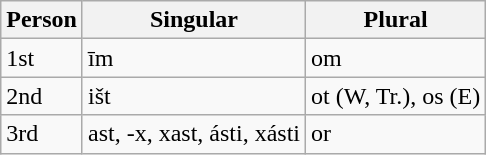<table class="wikitable">
<tr>
<th>Person</th>
<th>Singular</th>
<th>Plural</th>
</tr>
<tr>
<td>1st</td>
<td>īm</td>
<td>om</td>
</tr>
<tr>
<td>2nd</td>
<td>išt</td>
<td>ot (W, Tr.), os (E)</td>
</tr>
<tr>
<td>3rd</td>
<td>ast, -x, xast, ásti, xásti</td>
<td>or</td>
</tr>
</table>
